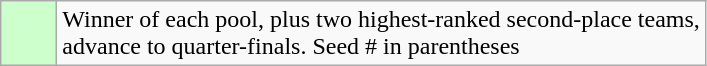<table class="wikitable">
<tr>
<td width="30" style="background:#ccffcc"></td>
<td>Winner of each pool, plus two highest-ranked second-place teams,<br>advance to quarter-finals. Seed # in parentheses</td>
</tr>
</table>
